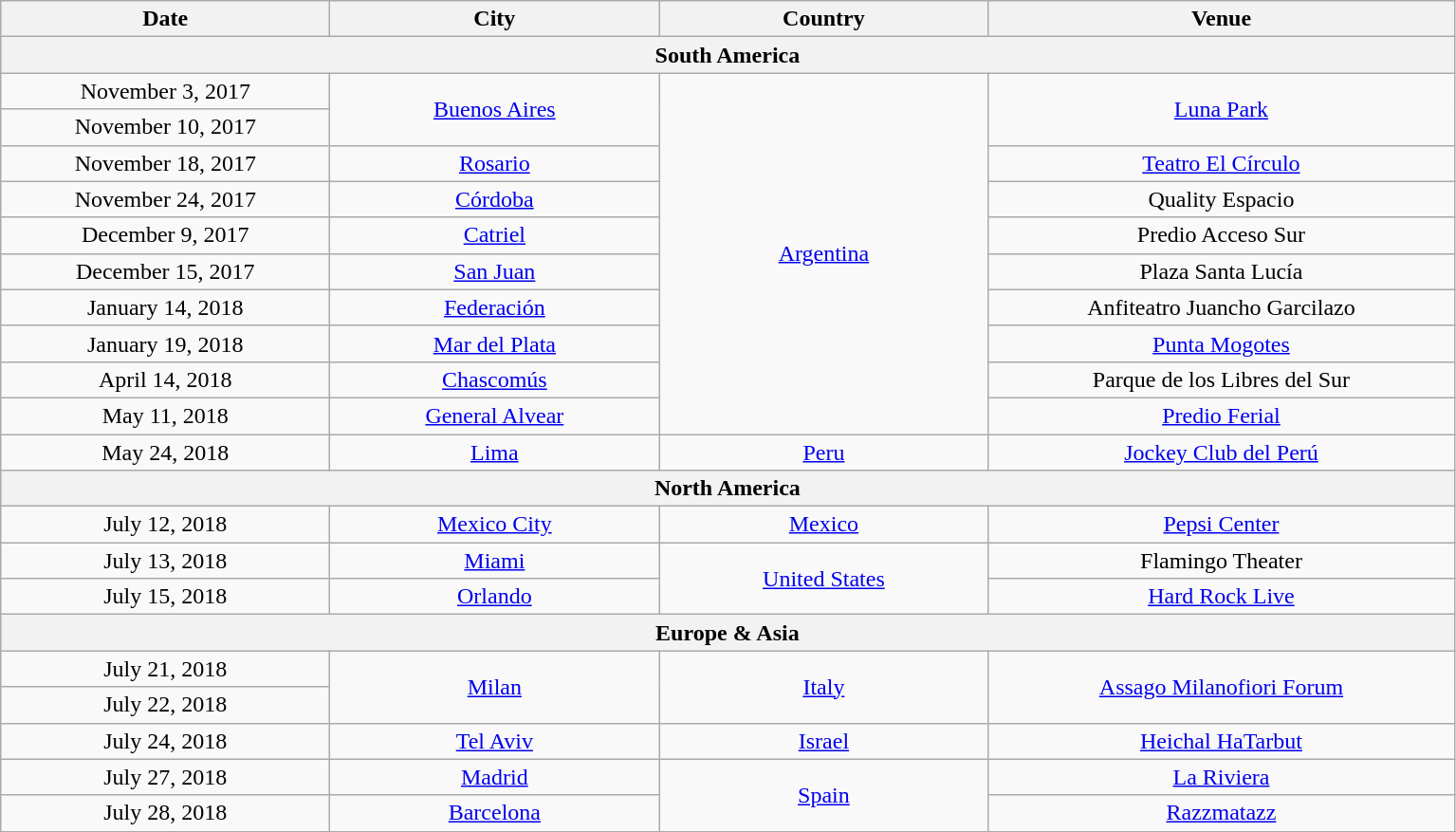<table class="wikitable plainrowheaders" style="text-align:center;">
<tr>
<th scope="col" style="width:14em;">Date</th>
<th scope="col" style="width:14em;">City</th>
<th scope="col" style="width:14em;">Country</th>
<th scope="col" style="width:20em;">Venue</th>
</tr>
<tr>
<th colspan="7">South America</th>
</tr>
<tr>
<td>November 3, 2017</td>
<td rowspan="2"><a href='#'>Buenos Aires</a></td>
<td rowspan="10"><a href='#'>Argentina</a></td>
<td rowspan="2"><a href='#'>Luna Park</a></td>
</tr>
<tr>
<td>November 10, 2017</td>
</tr>
<tr>
<td>November 18, 2017</td>
<td><a href='#'>Rosario</a></td>
<td><a href='#'>Teatro El Círculo</a></td>
</tr>
<tr>
<td>November 24, 2017</td>
<td><a href='#'>Córdoba</a></td>
<td>Quality Espacio</td>
</tr>
<tr>
<td>December 9, 2017</td>
<td><a href='#'>Catriel</a></td>
<td>Predio Acceso Sur</td>
</tr>
<tr>
<td>December 15, 2017</td>
<td><a href='#'>San Juan</a></td>
<td>Plaza Santa Lucía</td>
</tr>
<tr>
<td>January 14, 2018</td>
<td><a href='#'>Federación</a></td>
<td>Anfiteatro Juancho Garcilazo</td>
</tr>
<tr>
<td>January 19, 2018</td>
<td><a href='#'>Mar del Plata</a></td>
<td><a href='#'>Punta Mogotes</a></td>
</tr>
<tr>
<td>April 14, 2018</td>
<td><a href='#'>Chascomús</a></td>
<td>Parque de los Libres del Sur</td>
</tr>
<tr>
<td>May 11, 2018</td>
<td><a href='#'>General Alvear</a></td>
<td><a href='#'>Predio Ferial</a></td>
</tr>
<tr>
<td>May 24, 2018</td>
<td><a href='#'>Lima</a></td>
<td><a href='#'>Peru</a></td>
<td><a href='#'>Jockey Club del Perú</a></td>
</tr>
<tr>
<th colspan="7">North America</th>
</tr>
<tr>
<td>July 12, 2018</td>
<td><a href='#'>Mexico City</a></td>
<td><a href='#'>Mexico</a></td>
<td><a href='#'>Pepsi Center</a></td>
</tr>
<tr>
<td>July 13, 2018</td>
<td><a href='#'>Miami</a></td>
<td rowspan="2"><a href='#'>United States</a></td>
<td>Flamingo Theater</td>
</tr>
<tr>
<td>July 15, 2018</td>
<td><a href='#'>Orlando</a></td>
<td><a href='#'>Hard Rock Live</a></td>
</tr>
<tr>
<th colspan="7">Europe & Asia</th>
</tr>
<tr>
<td>July 21, 2018</td>
<td rowspan="2"><a href='#'>Milan</a></td>
<td rowspan="2"><a href='#'>Italy</a></td>
<td rowspan="2"><a href='#'>Assago Milanofiori Forum</a></td>
</tr>
<tr>
<td>July 22, 2018</td>
</tr>
<tr>
<td>July 24, 2018</td>
<td><a href='#'>Tel Aviv</a></td>
<td><a href='#'>Israel</a></td>
<td><a href='#'>Heichal HaTarbut</a></td>
</tr>
<tr>
<td>July 27, 2018</td>
<td><a href='#'>Madrid</a></td>
<td rowspan="2"><a href='#'>Spain</a></td>
<td><a href='#'>La Riviera</a></td>
</tr>
<tr>
<td>July 28, 2018</td>
<td><a href='#'>Barcelona</a></td>
<td><a href='#'>Razzmatazz</a></td>
</tr>
<tr>
</tr>
</table>
